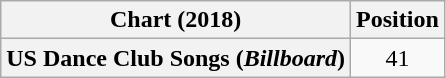<table class="wikitable plainrowheaders" style="text-align:center">
<tr>
<th scope="col">Chart (2018)</th>
<th scope="col">Position</th>
</tr>
<tr>
<th scope="row">US Dance Club Songs (<em>Billboard</em>)</th>
<td>41</td>
</tr>
</table>
